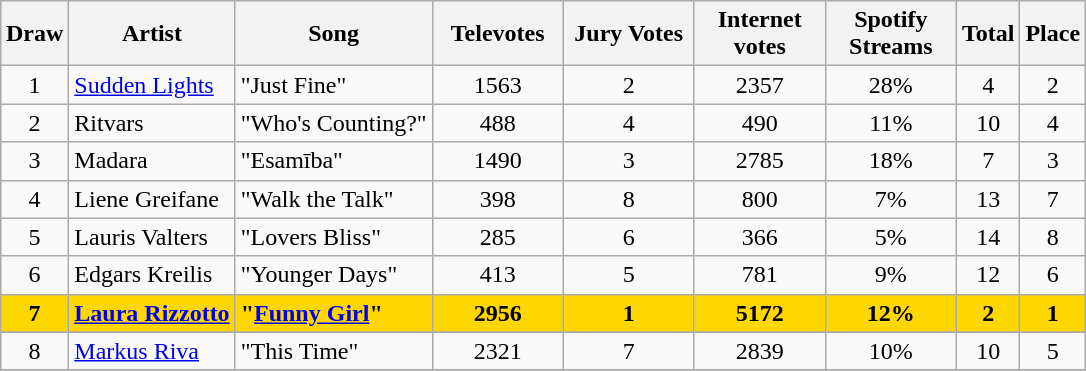<table class="sortable wikitable" style="margin: 1em auto 1em auto; text-align:center;">
<tr>
<th>Draw</th>
<th>Artist</th>
<th>Song</th>
<th width=80>Televotes</th>
<th width=80>Jury Votes</th>
<th width=80>Internet votes</th>
<th width=80>Spotify Streams</th>
<th>Total</th>
<th>Place</th>
</tr>
<tr>
<td>1</td>
<td align="left"><a href='#'>Sudden Lights</a></td>
<td align="left">"Just Fine"</td>
<td>1563</td>
<td>2</td>
<td>2357</td>
<td>28%</td>
<td>4</td>
<td>2</td>
</tr>
<tr>
<td>2</td>
<td align="left">Ritvars</td>
<td align="left">"Who's Counting?"</td>
<td>488</td>
<td>4</td>
<td>490</td>
<td>11%</td>
<td>10</td>
<td>4</td>
</tr>
<tr>
<td>3</td>
<td align="left">Madara</td>
<td align="left">"Esamība"</td>
<td>1490</td>
<td>3</td>
<td>2785</td>
<td>18%</td>
<td>7</td>
<td>3</td>
</tr>
<tr>
<td>4</td>
<td align="left">Liene Greifane</td>
<td align="left">"Walk the Talk"</td>
<td>398</td>
<td>8</td>
<td>800</td>
<td>7%</td>
<td>13</td>
<td>7</td>
</tr>
<tr>
<td>5</td>
<td align="left">Lauris Valters</td>
<td align="left">"Lovers Bliss"</td>
<td>285</td>
<td>6</td>
<td>366</td>
<td>5%</td>
<td>14</td>
<td>8</td>
</tr>
<tr>
<td>6</td>
<td align="left">Edgars Kreilis</td>
<td align="left">"Younger Days"</td>
<td>413</td>
<td>5</td>
<td>781</td>
<td>9%</td>
<td>12</td>
<td>6</td>
</tr>
<tr style="font-weight:bold;background:gold;">
<td>7</td>
<td align="left"><a href='#'>Laura Rizzotto</a></td>
<td align="left">"<a href='#'>Funny Girl</a>"</td>
<td>2956</td>
<td>1</td>
<td>5172</td>
<td>12%</td>
<td>2</td>
<td>1</td>
</tr>
<tr>
</tr>
<tr>
<td>8</td>
<td align="left"><a href='#'>Markus Riva</a></td>
<td align="left">"This Time"</td>
<td>2321</td>
<td>7</td>
<td>2839</td>
<td>10%</td>
<td>10</td>
<td>5</td>
</tr>
<tr>
</tr>
</table>
